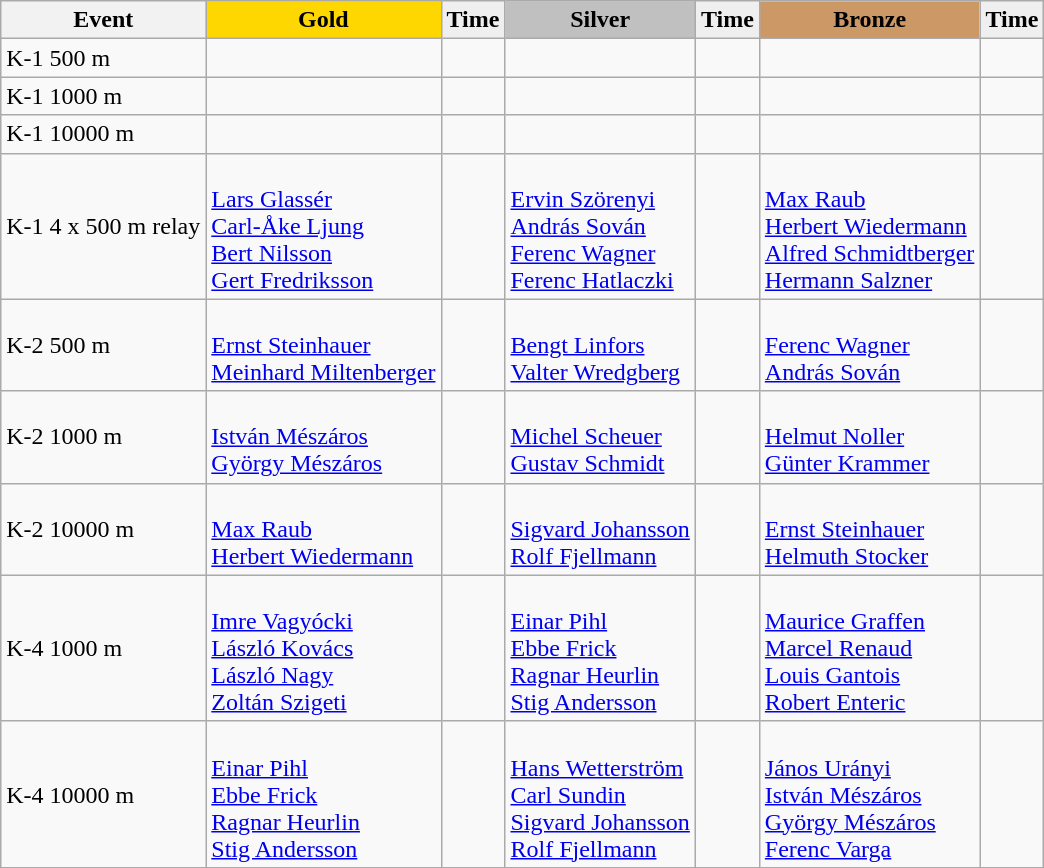<table class="wikitable">
<tr>
<th>Event</th>
<td align=center bgcolor="gold"><strong>Gold</strong></td>
<td align=center bgcolor="EFEFEF"><strong>Time</strong></td>
<td align=center bgcolor="silver"><strong>Silver</strong></td>
<td align=center bgcolor="EFEFEF"><strong>Time</strong></td>
<td align=center bgcolor="CC9966"><strong>Bronze</strong></td>
<td align=center bgcolor="EFEFEF"><strong>Time</strong></td>
</tr>
<tr>
<td>K-1 500 m</td>
<td></td>
<td></td>
<td></td>
<td></td>
<td></td>
<td></td>
</tr>
<tr>
<td>K-1 1000 m</td>
<td></td>
<td></td>
<td></td>
<td></td>
<td></td>
<td></td>
</tr>
<tr>
<td>K-1 10000 m</td>
<td></td>
<td></td>
<td></td>
<td></td>
<td></td>
<td></td>
</tr>
<tr>
<td>K-1 4 x 500 m relay</td>
<td><br><a href='#'>Lars Glassér</a><br><a href='#'>Carl-Åke Ljung</a><br><a href='#'>Bert Nilsson</a><br><a href='#'>Gert Fredriksson</a></td>
<td></td>
<td><br><a href='#'>Ervin Szörenyi</a><br><a href='#'>András Sován</a><br><a href='#'>Ferenc Wagner</a><br><a href='#'>Ferenc Hatlaczki</a></td>
<td></td>
<td><br><a href='#'>Max Raub</a><br><a href='#'>Herbert Wiedermann</a><br><a href='#'>Alfred Schmidtberger</a><br><a href='#'>Hermann Salzner</a></td>
<td></td>
</tr>
<tr>
<td>K-2 500 m</td>
<td><br><a href='#'>Ernst Steinhauer</a><br><a href='#'>Meinhard Miltenberger</a></td>
<td></td>
<td><br><a href='#'>Bengt Linfors</a><br><a href='#'>Valter Wredgberg</a></td>
<td></td>
<td><br><a href='#'>Ferenc Wagner</a><br><a href='#'>András Sován</a></td>
<td></td>
</tr>
<tr>
<td>K-2 1000 m</td>
<td><br><a href='#'>István Mészáros</a><br><a href='#'>György Mészáros</a></td>
<td></td>
<td><br><a href='#'>Michel Scheuer</a><br><a href='#'>Gustav Schmidt</a></td>
<td></td>
<td><br><a href='#'>Helmut Noller</a><br><a href='#'>Günter Krammer</a></td>
<td></td>
</tr>
<tr>
<td>K-2 10000 m</td>
<td><br><a href='#'>Max Raub</a><br><a href='#'>Herbert Wiedermann</a></td>
<td></td>
<td><br><a href='#'>Sigvard Johansson</a><br><a href='#'>Rolf Fjellmann</a></td>
<td></td>
<td><br><a href='#'>Ernst Steinhauer</a><br><a href='#'>Helmuth Stocker</a></td>
<td></td>
</tr>
<tr>
<td>K-4 1000 m</td>
<td><br><a href='#'>Imre Vagyócki</a><br><a href='#'>László Kovács</a><br><a href='#'>László Nagy</a><br><a href='#'>Zoltán Szigeti</a></td>
<td></td>
<td><br><a href='#'>Einar Pihl</a><br><a href='#'>Ebbe Frick</a><br><a href='#'>Ragnar Heurlin</a><br><a href='#'>Stig Andersson</a></td>
<td></td>
<td><br><a href='#'>Maurice Graffen</a><br><a href='#'>Marcel Renaud</a><br><a href='#'>Louis Gantois</a><br><a href='#'>Robert Enteric</a></td>
<td></td>
</tr>
<tr>
<td>K-4 10000 m</td>
<td><br><a href='#'>Einar Pihl</a><br><a href='#'>Ebbe Frick</a><br><a href='#'>Ragnar Heurlin</a><br><a href='#'>Stig Andersson</a></td>
<td></td>
<td><br><a href='#'>Hans Wetterström</a><br><a href='#'>Carl Sundin</a><br><a href='#'>Sigvard Johansson</a><br><a href='#'>Rolf Fjellmann</a></td>
<td></td>
<td><br><a href='#'>János Urányi</a><br><a href='#'>István Mészáros</a><br><a href='#'>György Mészáros</a><br><a href='#'>Ferenc Varga</a></td>
<td></td>
</tr>
</table>
